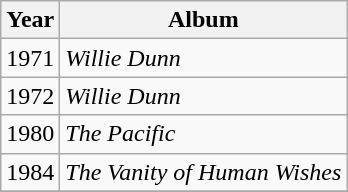<table class="wikitable">
<tr>
<th>Year</th>
<th>Album</th>
</tr>
<tr>
<td>1971</td>
<td><em>Willie Dunn</em></td>
</tr>
<tr>
<td>1972</td>
<td><em>Willie Dunn</em></td>
</tr>
<tr>
<td>1980</td>
<td><em>The Pacific</em></td>
</tr>
<tr>
<td>1984</td>
<td><em>The Vanity of Human Wishes</em></td>
</tr>
<tr>
</tr>
</table>
